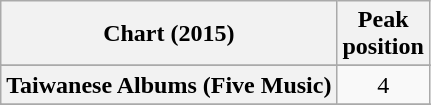<table class="wikitable sortable plainrowheaders" style="text-align:center">
<tr>
<th scope="col">Chart (2015)</th>
<th scope="col">Peak<br>position</th>
</tr>
<tr>
</tr>
<tr>
</tr>
<tr>
</tr>
<tr>
</tr>
<tr>
</tr>
<tr>
</tr>
<tr>
</tr>
<tr>
</tr>
<tr>
</tr>
<tr>
</tr>
<tr>
</tr>
<tr>
</tr>
<tr>
</tr>
<tr>
</tr>
<tr>
</tr>
<tr>
</tr>
<tr>
<th scope="row">Taiwanese Albums (Five Music)</th>
<td>4</td>
</tr>
<tr>
</tr>
<tr>
</tr>
<tr>
</tr>
<tr>
</tr>
</table>
